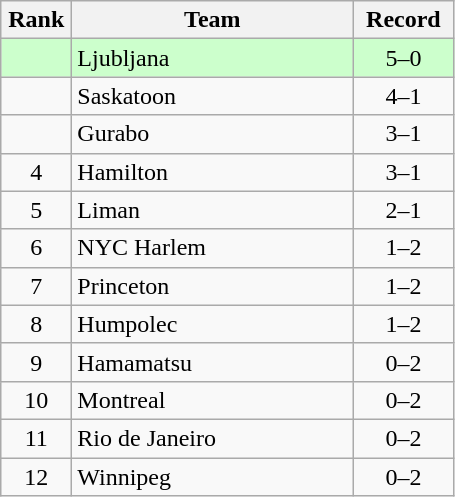<table class="wikitable" style="text-align: center;">
<tr>
<th width=40>Rank</th>
<th width=180>Team</th>
<th width=60>Record</th>
</tr>
<tr bgcolor="#ccffcc">
<td></td>
<td align="left"> Ljubljana</td>
<td>5–0</td>
</tr>
<tr>
<td></td>
<td align="left"> Saskatoon</td>
<td>4–1</td>
</tr>
<tr>
<td></td>
<td align="left"> Gurabo</td>
<td>3–1</td>
</tr>
<tr>
<td>4</td>
<td align="left"> Hamilton</td>
<td>3–1</td>
</tr>
<tr>
<td>5</td>
<td align="left"> Liman</td>
<td>2–1</td>
</tr>
<tr>
<td>6</td>
<td align="left"> NYC Harlem</td>
<td>1–2</td>
</tr>
<tr>
<td>7</td>
<td align="left"> Princeton</td>
<td>1–2</td>
</tr>
<tr>
<td>8</td>
<td align="left"> Humpolec</td>
<td>1–2</td>
</tr>
<tr>
<td>9</td>
<td align="left"> Hamamatsu</td>
<td>0–2</td>
</tr>
<tr>
<td>10</td>
<td align="left"> Montreal</td>
<td>0–2</td>
</tr>
<tr>
<td>11</td>
<td align="left"> Rio de Janeiro</td>
<td>0–2</td>
</tr>
<tr>
<td>12</td>
<td align="left"> Winnipeg</td>
<td>0–2</td>
</tr>
</table>
